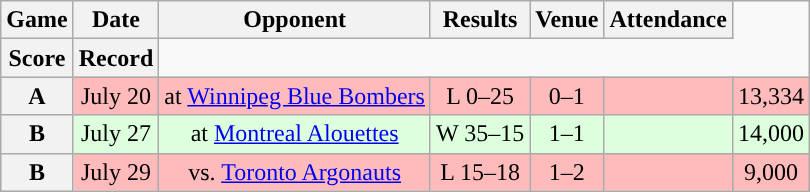<table class="wikitable" style="text-align:center">
<tr>
<th>Game</th>
<th>Date</th>
<th>Opponent</th>
<th>Results</th>
<th>Venue</th>
<th>Attendance</th>
</tr>
<tr>
<th>Score</th>
<th>Record</th>
</tr>
<tr style="background:#ffbbbb">
<th>A</th>
<td>July 20</td>
<td>at <a href='#'>Winnipeg Blue Bombers</a></td>
<td>L 0–25</td>
<td>0–1</td>
<td></td>
<td>13,334</td>
</tr>
<tr style="background:#ddffdd">
<th>B</th>
<td>July 27</td>
<td>at <a href='#'>Montreal Alouettes</a></td>
<td>W 35–15</td>
<td>1–1</td>
<td></td>
<td>14,000</td>
</tr>
<tr style="background:#ffbbbb">
<th>B</th>
<td>July 29</td>
<td>vs. <a href='#'>Toronto Argonauts</a></td>
<td>L 15–18</td>
<td>1–2</td>
<td></td>
<td>9,000</td>
</tr>
</table>
